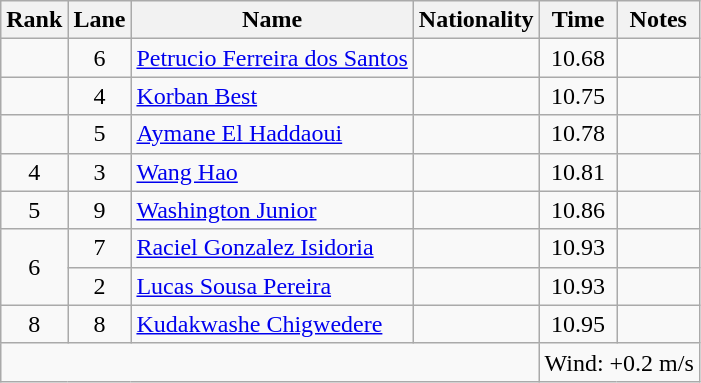<table class="wikitable sortable" style="text-align:center">
<tr>
<th>Rank</th>
<th>Lane</th>
<th>Name</th>
<th>Nationality</th>
<th>Time</th>
<th>Notes</th>
</tr>
<tr>
<td></td>
<td>6</td>
<td align="left"><a href='#'>Petrucio Ferreira dos Santos</a></td>
<td align="left"></td>
<td>10.68</td>
<td></td>
</tr>
<tr>
<td></td>
<td>4</td>
<td align="left"><a href='#'>Korban Best</a></td>
<td align="left"></td>
<td>10.75</td>
<td></td>
</tr>
<tr>
<td></td>
<td>5</td>
<td align="left"><a href='#'>Aymane El Haddaoui</a></td>
<td align="left"></td>
<td>10.78</td>
<td></td>
</tr>
<tr>
<td>4</td>
<td>3</td>
<td align="left"><a href='#'>Wang Hao</a></td>
<td align="left"></td>
<td>10.81</td>
<td></td>
</tr>
<tr>
<td>5</td>
<td>9</td>
<td align="left"><a href='#'>Washington Junior</a></td>
<td align="left"></td>
<td>10.86</td>
<td></td>
</tr>
<tr>
<td rowspan=2>6</td>
<td>7</td>
<td align="left"><a href='#'>Raciel Gonzalez Isidoria</a></td>
<td align="left"></td>
<td>10.93</td>
<td></td>
</tr>
<tr>
<td>2</td>
<td align="left"><a href='#'>Lucas Sousa Pereira</a></td>
<td align="left"></td>
<td>10.93</td>
<td></td>
</tr>
<tr>
<td>8</td>
<td>8</td>
<td align="left"><a href='#'>Kudakwashe Chigwedere</a></td>
<td align="left"></td>
<td>10.95</td>
<td></td>
</tr>
<tr class="sortbottom">
<td colspan="4"></td>
<td colspan="2" style="text-align:left;">Wind: +0.2 m/s</td>
</tr>
</table>
